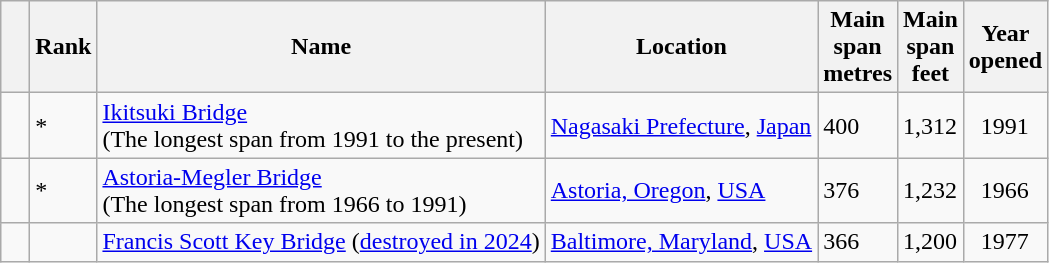<table class="wikitable sortable">
<tr>
<th align="left">   </th>
<th ! align="left">Rank</th>
<th ! align="left">Name</th>
<th ! align="left">Location</th>
<th ! align="center">Main<br>span<br>metres</th>
<th ! align="center">Main<br>span<br>feet</th>
<th ! align="center">Year <br> opened</th>
</tr>
<tr>
<td></td>
<td><span>*</span></td>
<td><a href='#'>Ikitsuki Bridge</a><br> (The longest span from 1991 to the present)</td>
<td> <a href='#'>Nagasaki Prefecture</a>, <a href='#'>Japan</a></td>
<td>400</td>
<td>1,312</td>
<td>  1991</td>
</tr>
<tr>
<td></td>
<td> <span>*</span></td>
<td><a href='#'>Astoria-Megler Bridge</a> <br> (The longest span from 1966 to 1991)</td>
<td> <a href='#'>Astoria, Oregon</a>, <a href='#'>USA</a></td>
<td>376</td>
<td>1,232</td>
<td>  1966</td>
</tr>
<tr>
<td></td>
<td></td>
<td><a href='#'>Francis Scott Key Bridge</a> (<a href='#'>destroyed in 2024</a>)</td>
<td> <a href='#'>Baltimore, Maryland</a>, <a href='#'>USA</a></td>
<td>366</td>
<td>1,200</td>
<td>  1977<includeonly></td>
</tr>
</table>
